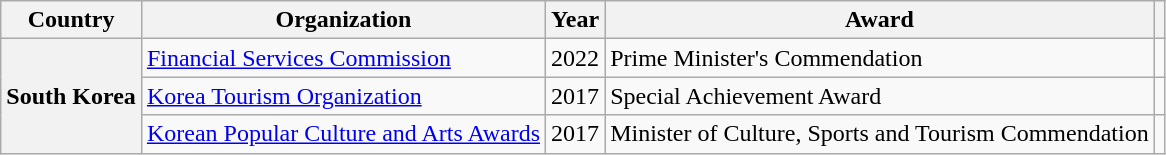<table class="wikitable plainrowheaders sortable">
<tr>
<th scope="col">Country</th>
<th scope="col">Organization</th>
<th scope="col">Year</th>
<th scope="col">Award</th>
<th scope="col" class="unsortable"></th>
</tr>
<tr>
<th scope="row" rowspan="3">South Korea</th>
<td><a href='#'>Financial Services Commission</a></td>
<td style="text-align:center">2022</td>
<td>Prime Minister's Commendation</td>
<td style="text-align:center"></td>
</tr>
<tr>
<td><a href='#'>Korea Tourism Organization</a></td>
<td style="text-align:center">2017</td>
<td>Special Achievement Award</td>
<td style="text-align:center"></td>
</tr>
<tr>
<td><a href='#'>Korean Popular Culture and Arts Awards</a></td>
<td style="text-align:center">2017</td>
<td>Minister of Culture, Sports and Tourism Commendation</td>
<td style="text-align:center"></td>
</tr>
</table>
